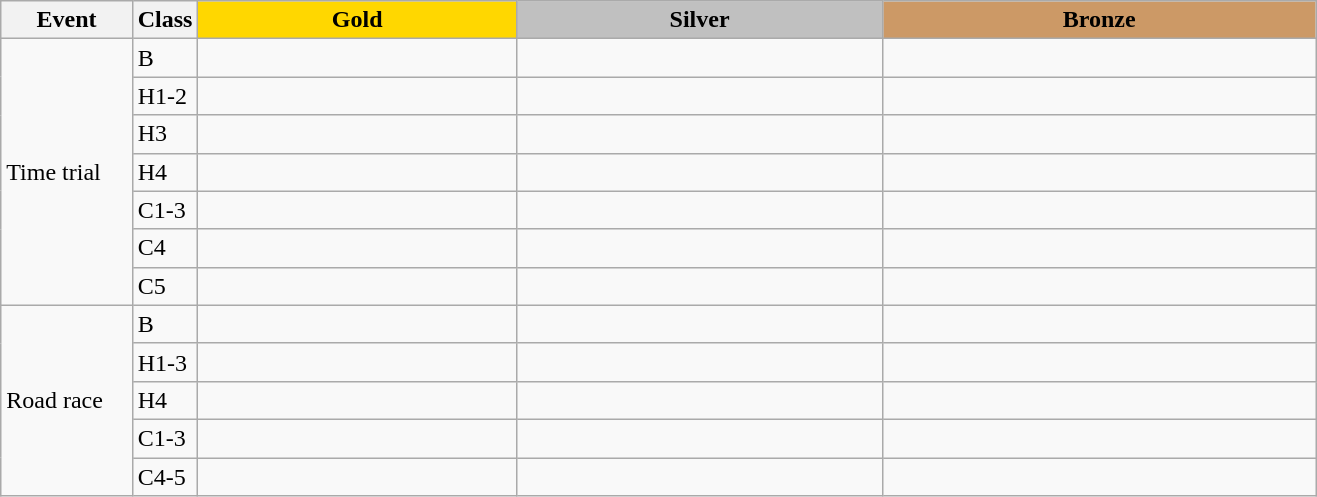<table class=wikitable style="font-size:100%">
<tr>
<th rowspan="1" width="10%">Event</th>
<th rowspan="1" width="5%">Class</th>
<th rowspan="1" style="background:gold;">Gold</th>
<th colspan="1" style="background:silver;">Silver</th>
<th colspan="1" style="background:#CC9966;">Bronze</th>
</tr>
<tr>
<td rowspan="7">Time trial<br></td>
<td>B</td>
<td></td>
<td></td>
<td></td>
</tr>
<tr>
<td>H1-2</td>
<td></td>
<td></td>
<td></td>
</tr>
<tr>
<td>H3</td>
<td></td>
<td></td>
<td></td>
</tr>
<tr>
<td>H4</td>
<td></td>
<td></td>
<td></td>
</tr>
<tr>
<td>C1-3</td>
<td></td>
<td></td>
<td></td>
</tr>
<tr>
<td>C4</td>
<td></td>
<td></td>
<td></td>
</tr>
<tr>
<td>C5</td>
<td></td>
<td></td>
<td></td>
</tr>
<tr>
<td rowspan="5">Road race<br></td>
<td>B</td>
<td></td>
<td></td>
<td></td>
</tr>
<tr>
<td>H1-3</td>
<td></td>
<td></td>
<td></td>
</tr>
<tr>
<td>H4</td>
<td></td>
<td></td>
<td></td>
</tr>
<tr>
<td>C1-3</td>
<td></td>
<td></td>
<td></td>
</tr>
<tr>
<td>C4-5</td>
<td></td>
<td></td>
<td></td>
</tr>
</table>
